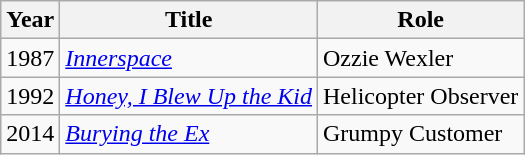<table class="wikitable">
<tr>
<th>Year</th>
<th>Title</th>
<th>Role</th>
</tr>
<tr>
<td>1987</td>
<td><em><a href='#'>Innerspace</a></em></td>
<td>Ozzie Wexler</td>
</tr>
<tr>
<td>1992</td>
<td><em><a href='#'>Honey, I Blew Up the Kid</a></em></td>
<td>Helicopter Observer</td>
</tr>
<tr>
<td>2014</td>
<td><em><a href='#'>Burying the Ex</a></em></td>
<td>Grumpy Customer</td>
</tr>
</table>
